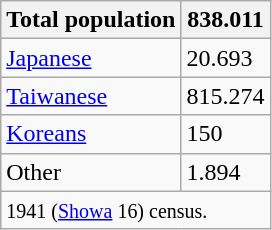<table class="wikitable">
<tr>
<th>Total population</th>
<th>838.011</th>
</tr>
<tr>
<td><a href='#'>Japanese</a></td>
<td>20.693</td>
</tr>
<tr>
<td><a href='#'>Taiwanese</a></td>
<td>815.274</td>
</tr>
<tr>
<td><a href='#'>Koreans</a></td>
<td>150</td>
</tr>
<tr>
<td>Other</td>
<td>1.894</td>
</tr>
<tr>
<td colspan="2"><small>1941 (<a href='#'>Showa</a> 16) census.</small></td>
</tr>
</table>
